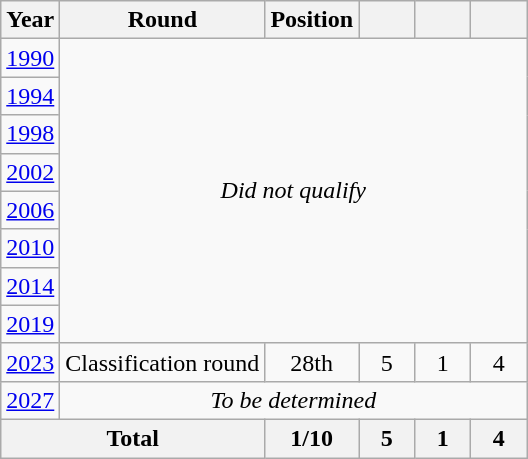<table class="wikitable" style="text-align:center;">
<tr>
<th>Year</th>
<th>Round</th>
<th>Position</th>
<th width=30></th>
<th width=30></th>
<th width=30></th>
</tr>
<tr>
<td> <a href='#'>1990</a></td>
<td colspan=5 rowspan=8><em>Did not qualify</em></td>
</tr>
<tr>
<td> <a href='#'>1994</a></td>
</tr>
<tr>
<td> <a href='#'>1998</a></td>
</tr>
<tr>
<td> <a href='#'>2002</a></td>
</tr>
<tr>
<td> <a href='#'>2006</a></td>
</tr>
<tr>
<td> <a href='#'>2010</a></td>
</tr>
<tr>
<td> <a href='#'>2014</a></td>
</tr>
<tr>
<td> <a href='#'>2019</a></td>
</tr>
<tr>
<td> <a href='#'>2023</a></td>
<td>Classification round</td>
<td>28th</td>
<td>5</td>
<td>1</td>
<td>4</td>
</tr>
<tr>
<td> <a href='#'>2027</a></td>
<td colspan=5><em>To be determined</em></td>
</tr>
<tr>
<th colspan=2>Total</th>
<th>1/10</th>
<th>5</th>
<th>1</th>
<th>4</th>
</tr>
</table>
